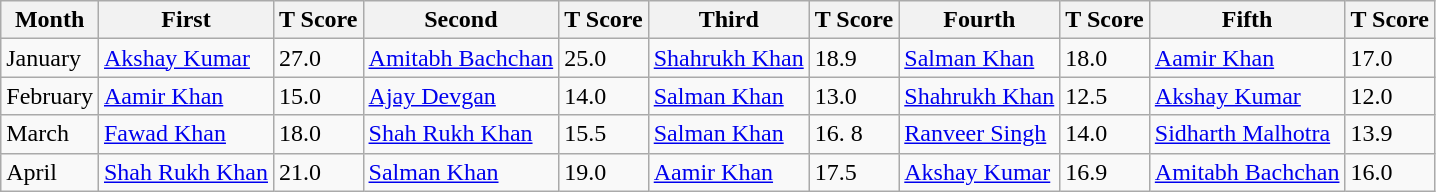<table class="wikitable sortable">
<tr>
<th>Month</th>
<th>First</th>
<th>T Score</th>
<th>Second</th>
<th>T Score</th>
<th>Third</th>
<th>T Score</th>
<th>Fourth</th>
<th>T Score</th>
<th>Fifth</th>
<th>T Score</th>
</tr>
<tr>
<td>January</td>
<td><a href='#'>Akshay Kumar</a></td>
<td>27.0</td>
<td><a href='#'>Amitabh Bachchan</a></td>
<td>25.0</td>
<td><a href='#'>Shahrukh Khan</a></td>
<td>18.9</td>
<td><a href='#'>Salman Khan</a></td>
<td>18.0</td>
<td><a href='#'>Aamir Khan</a></td>
<td>17.0</td>
</tr>
<tr>
<td>February</td>
<td><a href='#'>Aamir Khan</a></td>
<td>15.0</td>
<td><a href='#'>Ajay Devgan</a></td>
<td>14.0</td>
<td><a href='#'>Salman Khan</a></td>
<td>13.0</td>
<td><a href='#'>Shahrukh Khan</a></td>
<td>12.5</td>
<td><a href='#'>Akshay Kumar</a></td>
<td>12.0</td>
</tr>
<tr>
<td>March</td>
<td><a href='#'>Fawad Khan</a></td>
<td>18.0</td>
<td><a href='#'>Shah Rukh Khan</a></td>
<td>15.5</td>
<td><a href='#'>Salman Khan</a></td>
<td>16. 8</td>
<td><a href='#'>Ranveer Singh</a></td>
<td>14.0</td>
<td><a href='#'>Sidharth Malhotra</a></td>
<td>13.9</td>
</tr>
<tr>
<td>April </td>
<td><a href='#'>Shah Rukh Khan</a></td>
<td>21.0</td>
<td><a href='#'>Salman Khan</a></td>
<td>19.0</td>
<td><a href='#'>Aamir Khan</a></td>
<td>17.5</td>
<td><a href='#'>Akshay Kumar</a></td>
<td>16.9</td>
<td><a href='#'>Amitabh Bachchan</a></td>
<td>16.0</td>
</tr>
</table>
